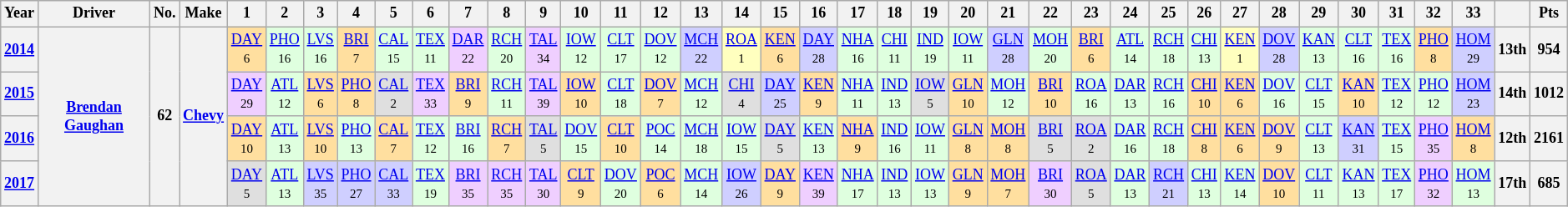<table class="wikitable" style="text-align:center; font-size:75%">
<tr>
<th>Year</th>
<th>Driver</th>
<th>No.</th>
<th>Make</th>
<th>1</th>
<th>2</th>
<th>3</th>
<th>4</th>
<th>5</th>
<th>6</th>
<th>7</th>
<th>8</th>
<th>9</th>
<th>10</th>
<th>11</th>
<th>12</th>
<th>13</th>
<th>14</th>
<th>15</th>
<th>16</th>
<th>17</th>
<th>18</th>
<th>19</th>
<th>20</th>
<th>21</th>
<th>22</th>
<th>23</th>
<th>24</th>
<th>25</th>
<th>26</th>
<th>27</th>
<th>28</th>
<th>29</th>
<th>30</th>
<th>31</th>
<th>32</th>
<th>33</th>
<th></th>
<th>Pts</th>
</tr>
<tr>
<th><a href='#'>2014</a></th>
<th rowspan=4><a href='#'>Brendan Gaughan</a></th>
<th rowspan=4>62</th>
<th rowspan=4><a href='#'>Chevy</a></th>
<td style="background:#FFDF9F;"><a href='#'>DAY</a><br><small>6</small></td>
<td style="background:#DFFFDF;"><a href='#'>PHO</a><br><small>16</small></td>
<td style="background:#DFFFDF;"><a href='#'>LVS</a><br><small>16</small></td>
<td style="background:#FFDF9F;"><a href='#'>BRI</a><br><small>7</small></td>
<td style="background:#DFFFDF;"><a href='#'>CAL</a><br><small>15</small></td>
<td style="background:#DFFFDF;"><a href='#'>TEX</a><br><small>11</small></td>
<td style="background:#EFCFFF;"><a href='#'>DAR</a><br><small>22</small></td>
<td style="background:#DFFFDF;"><a href='#'>RCH</a><br><small>20</small></td>
<td style="background:#EFCFFF;"><a href='#'>TAL</a><br><small>34</small></td>
<td style="background:#DFFFDF;"><a href='#'>IOW</a><br><small>12</small></td>
<td style="background:#DFFFDF;"><a href='#'>CLT</a><br><small>17</small></td>
<td style="background:#DFFFDF;"><a href='#'>DOV</a><br><small>12</small></td>
<td style="background:#CFCFFF;"><a href='#'>MCH</a><br><small>22</small></td>
<td style="background:#FFFFBF;"><a href='#'>ROA</a><br><small>1</small></td>
<td style="background:#FFDF9F;"><a href='#'>KEN</a><br><small>6</small></td>
<td style="background:#CFCFFF;"><a href='#'>DAY</a><br><small>28</small></td>
<td style="background:#DFFFDF;"><a href='#'>NHA</a><br><small>16</small></td>
<td style="background:#DFFFDF;"><a href='#'>CHI</a><br><small>11</small></td>
<td style="background:#DFFFDF;"><a href='#'>IND</a><br><small>19</small></td>
<td style="background:#DFFFDF;"><a href='#'>IOW</a><br><small>11</small></td>
<td style="background:#CFCFFF;"><a href='#'>GLN</a><br><small>28</small></td>
<td style="background:#DFFFDF;"><a href='#'>MOH</a><br><small>20</small></td>
<td style="background:#FFDF9F;"><a href='#'>BRI</a><br><small>6</small></td>
<td style="background:#DFFFDF;"><a href='#'>ATL</a><br><small>14</small></td>
<td style="background:#DFFFDF;"><a href='#'>RCH</a><br><small>18</small></td>
<td style="background:#DFFFDF;"><a href='#'>CHI</a><br><small>13</small></td>
<td style="background:#FFFFBF;"><a href='#'>KEN</a><br><small>1</small></td>
<td style="background:#CFCFFF;"><a href='#'>DOV</a><br><small>28</small></td>
<td style="background:#DFFFDF;"><a href='#'>KAN</a><br><small>13</small></td>
<td style="background:#DFFFDF;"><a href='#'>CLT</a><br><small>16</small></td>
<td style="background:#DFFFDF;"><a href='#'>TEX</a><br><small>16</small></td>
<td style="background:#FFDF9F;"><a href='#'>PHO</a><br><small>8</small></td>
<td style="background:#CFCFFF;"><a href='#'>HOM</a><br><small>29</small></td>
<th>13th</th>
<th>954</th>
</tr>
<tr>
<th><a href='#'>2015</a></th>
<td style="background:#EFCFFF;"><a href='#'>DAY</a><br><small>29</small></td>
<td style="background:#DFFFDF;"><a href='#'>ATL</a><br><small>12</small></td>
<td style="background:#FFDF9F;"><a href='#'>LVS</a><br><small>6</small></td>
<td style="background:#FFDF9F;"><a href='#'>PHO</a><br><small>8</small></td>
<td style="background:#DFDFDF;"><a href='#'>CAL</a><br><small>2</small></td>
<td style="background:#EFCFFF;"><a href='#'>TEX</a><br><small>33</small></td>
<td style="background:#FFDF9F;"><a href='#'>BRI</a><br><small>9</small></td>
<td style="background:#DFFFDF;"><a href='#'>RCH</a><br><small>11</small></td>
<td style="background:#EFCFFF;"><a href='#'>TAL</a><br><small>39</small></td>
<td style="background:#FFDF9F;"><a href='#'>IOW</a><br><small>10</small></td>
<td style="background:#DFFFDF;"><a href='#'>CLT</a><br><small>18</small></td>
<td style="background:#FFDF9F;"><a href='#'>DOV</a><br><small>7</small></td>
<td style="background:#DFFFDF;"><a href='#'>MCH</a><br><small>12</small></td>
<td style="background:#DFDFDF;"><a href='#'>CHI</a><br><small>4</small></td>
<td style="background:#CFCFFF;"><a href='#'>DAY</a><br><small>25</small></td>
<td style="background:#FFDF9F;"><a href='#'>KEN</a><br><small>9</small></td>
<td style="background:#DFFFDF;"><a href='#'>NHA</a><br><small>11</small></td>
<td style="background:#DFFFDF;"><a href='#'>IND</a><br><small>13</small></td>
<td style="background:#DFDFDF;"><a href='#'>IOW</a><br><small>5</small></td>
<td style="background:#FFDF9F;"><a href='#'>GLN</a><br><small>10</small></td>
<td style="background:#DFFFDF;"><a href='#'>MOH</a><br><small>12</small></td>
<td style="background:#FFDF9F;"><a href='#'>BRI</a><br><small>10</small></td>
<td style="background:#DFFFDF;"><a href='#'>ROA</a><br><small>16</small></td>
<td style="background:#DFFFDF;"><a href='#'>DAR</a><br><small>13</small></td>
<td style="background:#DFFFDF;"><a href='#'>RCH</a><br><small>16</small></td>
<td style="background:#FFDF9F;"><a href='#'>CHI</a><br><small>10</small></td>
<td style="background:#FFDF9F;"><a href='#'>KEN</a><br><small>6</small></td>
<td style="background:#DFFFDF;"><a href='#'>DOV</a><br><small>16</small></td>
<td style="background:#DFFFDF;"><a href='#'>CLT</a><br><small>15</small></td>
<td style="background:#FFDF9F;"><a href='#'>KAN</a><br><small>10</small></td>
<td style="background:#DFFFDF;"><a href='#'>TEX</a><br><small>12</small></td>
<td style="background:#DFFFDF;"><a href='#'>PHO</a><br><small>12</small></td>
<td style="background:#CFCFFF;"><a href='#'>HOM</a><br><small>23</small></td>
<th>14th</th>
<th>1012</th>
</tr>
<tr>
<th><a href='#'>2016</a></th>
<td style="background:#FFDF9F;"><a href='#'>DAY</a><br><small>10</small></td>
<td style="background:#DFFFDF;"><a href='#'>ATL</a><br><small>13</small></td>
<td style="background:#FFDF9F;"><a href='#'>LVS</a><br><small>10</small></td>
<td style="background:#DFFFDF;"><a href='#'>PHO</a><br><small>13</small></td>
<td style="background:#FFDF9F;"><a href='#'>CAL</a><br><small>7</small></td>
<td style="background:#DFFFDF;"><a href='#'>TEX</a><br><small>12</small></td>
<td style="background:#DFFFDF;"><a href='#'>BRI</a><br><small>16</small></td>
<td style="background:#FFDF9F;"><a href='#'>RCH</a><br><small>7</small></td>
<td style="background:#DFDFDF;"><a href='#'>TAL</a><br><small>5</small></td>
<td style="background:#DFFFDF;"><a href='#'>DOV</a><br><small>15</small></td>
<td style="background:#FFDF9F;"><a href='#'>CLT</a><br><small>10</small></td>
<td style="background:#DFFFDF;"><a href='#'>POC</a><br><small>14</small></td>
<td style="background:#DFFFDF;"><a href='#'>MCH</a><br><small>18</small></td>
<td style="background:#DFFFDF;"><a href='#'>IOW</a><br><small>15</small></td>
<td style="background:#DFDFDF;"><a href='#'>DAY</a><br><small>5</small></td>
<td style="background:#DFFFDF;"><a href='#'>KEN</a><br><small>13</small></td>
<td style="background:#FFDF9F;"><a href='#'>NHA</a><br><small>9</small></td>
<td style="background:#DFFFDF;"><a href='#'>IND</a><br><small>16</small></td>
<td style="background:#DFFFDF;"><a href='#'>IOW</a><br><small>11</small></td>
<td style="background:#FFDF9F;"><a href='#'>GLN</a><br><small>8</small></td>
<td style="background:#FFDF9F;"><a href='#'>MOH</a><br><small>8</small></td>
<td style="background:#DFDFDF;"><a href='#'>BRI</a><br><small>5</small></td>
<td style="background:#DFDFDF;"><a href='#'>ROA</a><br><small>2</small></td>
<td style="background:#DFFFDF;"><a href='#'>DAR</a><br><small>16</small></td>
<td style="background:#DFFFDF;"><a href='#'>RCH</a><br><small>18</small></td>
<td style="background:#FFDF9F;"><a href='#'>CHI</a><br><small>8</small></td>
<td style="background:#FFDF9F;"><a href='#'>KEN</a><br><small>6</small></td>
<td style="background:#FFDF9F;"><a href='#'>DOV</a><br><small>9</small></td>
<td style="background:#DFFFDF;"><a href='#'>CLT</a><br><small>13</small></td>
<td style="background:#CFCFFF;"><a href='#'>KAN</a><br><small>31</small></td>
<td style="background:#DFFFDF;"><a href='#'>TEX</a><br><small>15</small></td>
<td style="background:#EFCFFF;"><a href='#'>PHO</a><br><small>35</small></td>
<td style="background:#FFDF9F;"><a href='#'>HOM</a><br><small>8</small></td>
<th>12th</th>
<th>2161</th>
</tr>
<tr>
<th><a href='#'>2017</a></th>
<td style="background:#DFDFDF;"><a href='#'>DAY</a><br><small>5</small></td>
<td style="background:#DFFFDF;"><a href='#'>ATL</a><br><small>13</small></td>
<td style="background:#CFCFFF;"><a href='#'>LVS</a><br><small>35</small></td>
<td style="background:#CFCFFF;"><a href='#'>PHO</a><br><small>27</small></td>
<td style="background:#CFCFFF;"><a href='#'>CAL</a><br><small>33</small></td>
<td style="background:#DFFFDF;"><a href='#'>TEX</a><br><small>19</small></td>
<td style="background:#EFCFFF;"><a href='#'>BRI</a><br><small>35</small></td>
<td style="background:#EFCFFF;"><a href='#'>RCH</a><br><small>35</small></td>
<td style="background:#EFCFFF;"><a href='#'>TAL</a><br><small>30</small></td>
<td style="background:#FFDF9F;"><a href='#'>CLT</a><br><small>9</small></td>
<td style="background:#DFFFDF;"><a href='#'>DOV</a><br><small>20</small></td>
<td style="background:#FFDF9F;"><a href='#'>POC</a><br><small>6</small></td>
<td style="background:#DFFFDF;"><a href='#'>MCH</a><br><small>14</small></td>
<td style="background:#CFCFFF;"><a href='#'>IOW</a><br><small>26</small></td>
<td style="background:#FFDF9F;"><a href='#'>DAY</a><br><small>9</small></td>
<td style="background:#EFCFFF;"><a href='#'>KEN</a><br><small>39</small></td>
<td style="background:#DFFFDF;"><a href='#'>NHA</a><br><small>17</small></td>
<td style="background:#DFFFDF;"><a href='#'>IND</a><br><small>13</small></td>
<td style="background:#DFFFDF;"><a href='#'>IOW</a><br><small>13</small></td>
<td style="background:#FFDF9F;"><a href='#'>GLN</a><br><small>9</small></td>
<td style="background:#FFDF9F;"><a href='#'>MOH</a><br><small>7</small></td>
<td style="background:#EFCFFF;"><a href='#'>BRI</a><br><small>30</small></td>
<td style="background:#DFDFDF;"><a href='#'>ROA</a><br><small>5</small></td>
<td style="background:#DFFFDF;"><a href='#'>DAR</a><br><small>13</small></td>
<td style="background:#CFCFFF;"><a href='#'>RCH</a><br><small>21</small></td>
<td style="background:#DFFFDF;"><a href='#'>CHI</a><br><small>13</small></td>
<td style="background:#DFFFDF;"><a href='#'>KEN</a><br><small>14</small></td>
<td style="background:#FFDF9F;"><a href='#'>DOV</a><br><small>10</small></td>
<td style="background:#DFFFDF;"><a href='#'>CLT</a><br><small>11</small></td>
<td style="background:#DFFFDF;"><a href='#'>KAN</a><br><small>13</small></td>
<td style="background:#DFFFDF;"><a href='#'>TEX</a><br><small>17</small></td>
<td style="background:#EFCFFF;"><a href='#'>PHO</a><br><small>32</small></td>
<td style="background:#DFFFDF;"><a href='#'>HOM</a><br><small>13</small></td>
<th>17th</th>
<th>685</th>
</tr>
</table>
